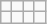<table class="wikitable">
<tr>
<td></td>
<td></td>
<td></td>
<td></td>
</tr>
<tr>
<td></td>
<td></td>
<td></td>
<td></td>
</tr>
</table>
